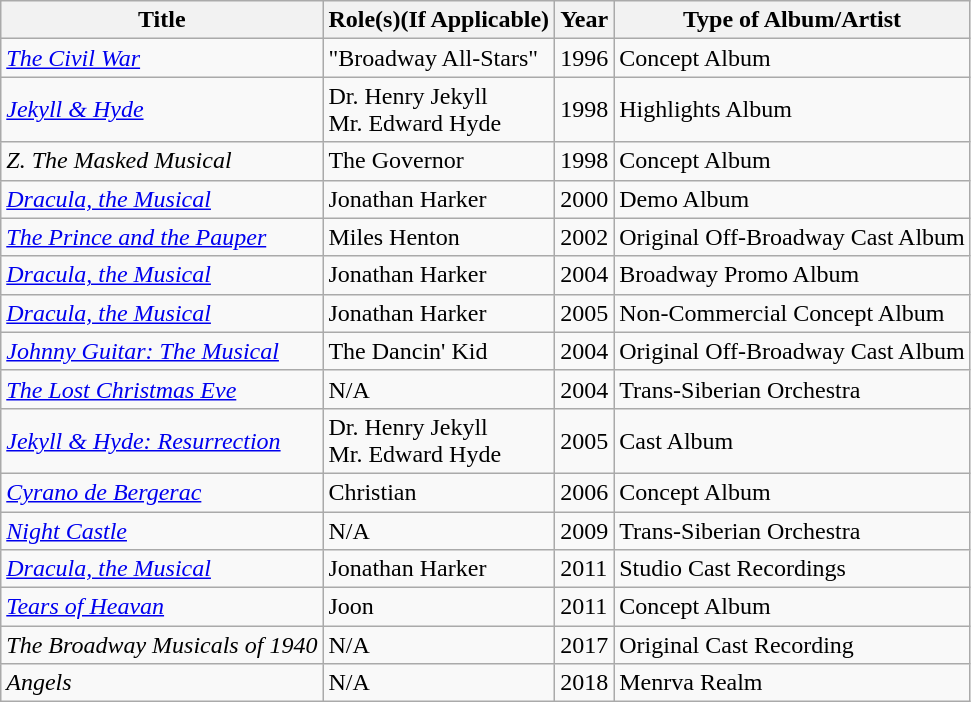<table class="wikitable">
<tr>
<th>Title</th>
<th>Role(s)(If Applicable)</th>
<th>Year</th>
<th>Type of Album/Artist</th>
</tr>
<tr>
<td><em><a href='#'>The Civil War</a></em></td>
<td>"Broadway All-Stars"</td>
<td>1996</td>
<td>Concept Album</td>
</tr>
<tr>
<td><em><a href='#'>Jekyll & Hyde</a></em></td>
<td>Dr. Henry Jekyll<br>Mr. Edward Hyde</td>
<td>1998</td>
<td>Highlights Album</td>
</tr>
<tr>
<td><em>Z. The Masked Musical</em></td>
<td>The Governor</td>
<td>1998</td>
<td>Concept Album</td>
</tr>
<tr>
<td><em><a href='#'>Dracula, the Musical</a></em></td>
<td>Jonathan Harker</td>
<td>2000</td>
<td>Demo Album</td>
</tr>
<tr>
<td><em><a href='#'>The Prince and the Pauper</a></em></td>
<td>Miles Henton</td>
<td>2002</td>
<td>Original Off-Broadway Cast Album</td>
</tr>
<tr>
<td><em><a href='#'>Dracula, the Musical</a></em></td>
<td>Jonathan Harker</td>
<td>2004</td>
<td>Broadway Promo Album</td>
</tr>
<tr>
<td><em><a href='#'>Dracula, the Musical</a></em></td>
<td>Jonathan Harker</td>
<td>2005</td>
<td>Non-Commercial Concept Album</td>
</tr>
<tr>
<td><em><a href='#'>Johnny Guitar: The Musical</a></em></td>
<td>The Dancin' Kid</td>
<td>2004</td>
<td>Original Off-Broadway Cast Album</td>
</tr>
<tr>
<td><em><a href='#'>The Lost Christmas Eve</a></em></td>
<td>N/A</td>
<td>2004</td>
<td>Trans-Siberian Orchestra</td>
</tr>
<tr>
<td><em><a href='#'>Jekyll & Hyde: Resurrection</a></em></td>
<td>Dr. Henry Jekyll<br>Mr. Edward Hyde</td>
<td>2005</td>
<td>Cast Album</td>
</tr>
<tr>
<td><em><a href='#'>Cyrano de Bergerac</a></em></td>
<td>Christian</td>
<td>2006</td>
<td>Concept Album</td>
</tr>
<tr>
<td><em><a href='#'>Night Castle</a></em></td>
<td>N/A</td>
<td>2009</td>
<td>Trans-Siberian Orchestra</td>
</tr>
<tr>
<td><em><a href='#'>Dracula, the Musical</a></em></td>
<td>Jonathan Harker</td>
<td>2011</td>
<td>Studio Cast Recordings</td>
</tr>
<tr>
<td><em><a href='#'>Tears of Heavan</a></em></td>
<td>Joon</td>
<td>2011</td>
<td>Concept Album</td>
</tr>
<tr>
<td><em>The Broadway Musicals of 1940</em></td>
<td>N/A</td>
<td>2017</td>
<td>Original Cast Recording</td>
</tr>
<tr>
<td><em>Angels</em></td>
<td>N/A</td>
<td>2018</td>
<td>Menrva Realm</td>
</tr>
</table>
